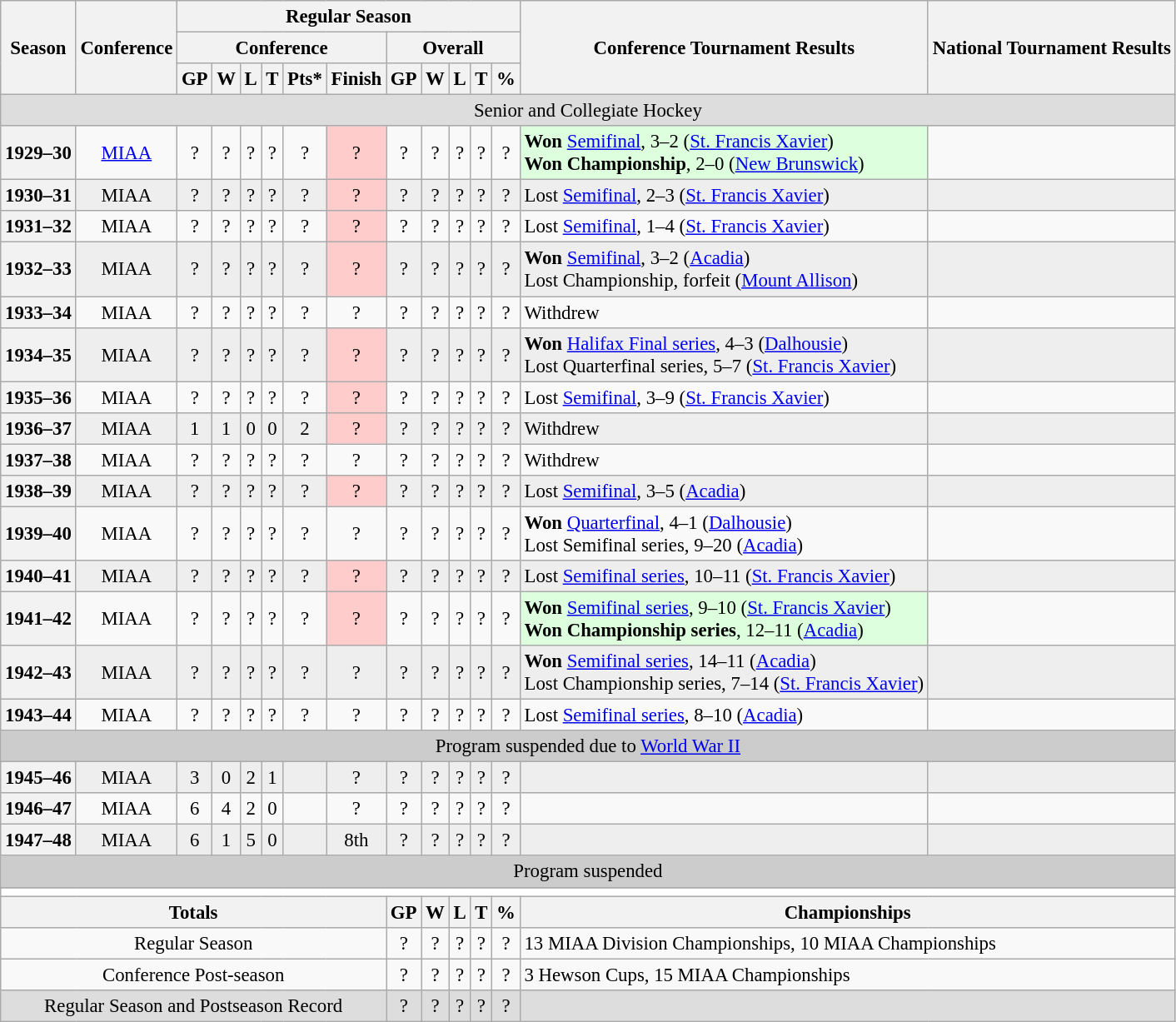<table class="wikitable" style="text-align: center; font-size: 95%">
<tr>
<th rowspan="3">Season</th>
<th rowspan="3">Conference</th>
<th colspan="11">Regular Season</th>
<th rowspan="3">Conference Tournament Results</th>
<th rowspan="3">National Tournament Results</th>
</tr>
<tr>
<th colspan="6">Conference</th>
<th colspan="5">Overall</th>
</tr>
<tr>
<th>GP</th>
<th>W</th>
<th>L</th>
<th>T</th>
<th>Pts*</th>
<th>Finish</th>
<th>GP</th>
<th>W</th>
<th>L</th>
<th>T</th>
<th>%</th>
</tr>
<tr>
<td style="background:#dddddd;" colspan="18">Senior and Collegiate Hockey</td>
</tr>
<tr>
<th>1929–30</th>
<td><a href='#'>MIAA</a></td>
<td>?</td>
<td>?</td>
<td>?</td>
<td>?</td>
<td>?</td>
<td style="background: #FFCCCC;">?</td>
<td>?</td>
<td>?</td>
<td>?</td>
<td>?</td>
<td>?</td>
<td style="background: #ddffdd;" align="left"><strong>Won</strong> <a href='#'>Semifinal</a>, 3–2 (<a href='#'>St. Francis Xavier</a>)<br><strong>Won Championship</strong>, 2–0 (<a href='#'>New Brunswick</a>)</td>
<td align="left"></td>
</tr>
<tr bgcolor=eeeeee>
<th>1930–31</th>
<td>MIAA</td>
<td>?</td>
<td>?</td>
<td>?</td>
<td>?</td>
<td>?</td>
<td style="background: #FFCCCC;">?</td>
<td>?</td>
<td>?</td>
<td>?</td>
<td>?</td>
<td>?</td>
<td align="left">Lost <a href='#'>Semifinal</a>, 2–3 (<a href='#'>St. Francis Xavier</a>)</td>
<td align="left"></td>
</tr>
<tr>
<th>1931–32</th>
<td>MIAA</td>
<td>?</td>
<td>?</td>
<td>?</td>
<td>?</td>
<td>?</td>
<td style="background: #FFCCCC;">?</td>
<td>?</td>
<td>?</td>
<td>?</td>
<td>?</td>
<td>?</td>
<td align="left">Lost <a href='#'>Semifinal</a>, 1–4 (<a href='#'>St. Francis Xavier</a>)</td>
<td align="left"></td>
</tr>
<tr bgcolor=eeeeee>
<th>1932–33</th>
<td>MIAA</td>
<td>?</td>
<td>?</td>
<td>?</td>
<td>?</td>
<td>?</td>
<td style="background: #FFCCCC;">?</td>
<td>?</td>
<td>?</td>
<td>?</td>
<td>?</td>
<td>?</td>
<td align="left"><strong>Won</strong> <a href='#'>Semifinal</a>, 3–2 (<a href='#'>Acadia</a>)<br>Lost Championship, forfeit (<a href='#'>Mount Allison</a>)</td>
<td align="left"></td>
</tr>
<tr>
<th>1933–34</th>
<td>MIAA</td>
<td>?</td>
<td>?</td>
<td>?</td>
<td>?</td>
<td>?</td>
<td>?</td>
<td>?</td>
<td>?</td>
<td>?</td>
<td>?</td>
<td>?</td>
<td align="left">Withdrew</td>
<td align="left"></td>
</tr>
<tr bgcolor=eeeeee>
<th>1934–35</th>
<td>MIAA</td>
<td>?</td>
<td>?</td>
<td>?</td>
<td>?</td>
<td>?</td>
<td style="background: #FFCCCC;">?</td>
<td>?</td>
<td>?</td>
<td>?</td>
<td>?</td>
<td>?</td>
<td align="left"><strong>Won</strong> <a href='#'>Halifax Final series</a>, 4–3 (<a href='#'>Dalhousie</a>)<br>Lost Quarterfinal series, 5–7 (<a href='#'>St. Francis Xavier</a>)</td>
<td align="left"></td>
</tr>
<tr>
<th>1935–36</th>
<td>MIAA</td>
<td>?</td>
<td>?</td>
<td>?</td>
<td>?</td>
<td>?</td>
<td style="background: #FFCCCC;">?</td>
<td>?</td>
<td>?</td>
<td>?</td>
<td>?</td>
<td>?</td>
<td align="left">Lost <a href='#'>Semifinal</a>, 3–9 (<a href='#'>St. Francis Xavier</a>)</td>
<td align="left"></td>
</tr>
<tr bgcolor=eeeeee>
<th>1936–37</th>
<td>MIAA</td>
<td>1</td>
<td>1</td>
<td>0</td>
<td>0</td>
<td>2</td>
<td style="background: #FFCCCC;">?</td>
<td>?</td>
<td>?</td>
<td>?</td>
<td>?</td>
<td>?</td>
<td align="left">Withdrew</td>
<td align="left"></td>
</tr>
<tr>
<th>1937–38</th>
<td>MIAA</td>
<td>?</td>
<td>?</td>
<td>?</td>
<td>?</td>
<td>?</td>
<td>?</td>
<td>?</td>
<td>?</td>
<td>?</td>
<td>?</td>
<td>?</td>
<td align="left">Withdrew</td>
<td align="left"></td>
</tr>
<tr bgcolor=eeeeee>
<th>1938–39</th>
<td>MIAA</td>
<td>?</td>
<td>?</td>
<td>?</td>
<td>?</td>
<td>?</td>
<td style="background: #FFCCCC;">?</td>
<td>?</td>
<td>?</td>
<td>?</td>
<td>?</td>
<td>?</td>
<td align="left">Lost <a href='#'>Semifinal</a>, 3–5 (<a href='#'>Acadia</a>)</td>
<td align="left"></td>
</tr>
<tr>
<th>1939–40</th>
<td>MIAA</td>
<td>?</td>
<td>?</td>
<td>?</td>
<td>?</td>
<td>?</td>
<td>?</td>
<td>?</td>
<td>?</td>
<td>?</td>
<td>?</td>
<td>?</td>
<td align="left"><strong>Won</strong> <a href='#'>Quarterfinal</a>, 4–1 (<a href='#'>Dalhousie</a>)<br>Lost Semifinal series, 9–20 (<a href='#'>Acadia</a>)</td>
<td align="left"></td>
</tr>
<tr bgcolor=eeeeee>
<th>1940–41</th>
<td>MIAA</td>
<td>?</td>
<td>?</td>
<td>?</td>
<td>?</td>
<td>?</td>
<td style="background: #FFCCCC;">?</td>
<td>?</td>
<td>?</td>
<td>?</td>
<td>?</td>
<td>?</td>
<td align="left">Lost <a href='#'>Semifinal series</a>, 10–11 (<a href='#'>St. Francis Xavier</a>)</td>
<td align="left"></td>
</tr>
<tr>
<th>1941–42</th>
<td>MIAA</td>
<td>?</td>
<td>?</td>
<td>?</td>
<td>?</td>
<td>?</td>
<td style="background: #FFCCCC;">?</td>
<td>?</td>
<td>?</td>
<td>?</td>
<td>?</td>
<td>?</td>
<td style="background: #ddffdd;" align="left"><strong>Won</strong> <a href='#'>Semifinal series</a>, 9–10 (<a href='#'>St. Francis Xavier</a>)<br><strong>Won Championship series</strong>, 12–11 (<a href='#'>Acadia</a>)</td>
<td align="left"></td>
</tr>
<tr bgcolor=eeeeee>
<th>1942–43</th>
<td>MIAA</td>
<td>?</td>
<td>?</td>
<td>?</td>
<td>?</td>
<td>?</td>
<td>?</td>
<td>?</td>
<td>?</td>
<td>?</td>
<td>?</td>
<td>?</td>
<td align="left"><strong>Won</strong> <a href='#'>Semifinal series</a>, 14–11 (<a href='#'>Acadia</a>)<br>Lost Championship series, 7–14 (<a href='#'>St. Francis Xavier</a>)</td>
<td align="left"></td>
</tr>
<tr>
<th>1943–44</th>
<td>MIAA</td>
<td>?</td>
<td>?</td>
<td>?</td>
<td>?</td>
<td>?</td>
<td>?</td>
<td>?</td>
<td>?</td>
<td>?</td>
<td>?</td>
<td>?</td>
<td align="left">Lost <a href='#'>Semifinal series</a>, 8–10 (<a href='#'>Acadia</a>)</td>
<td align="left"></td>
</tr>
<tr>
<td style="background:#cccccc;" colspan="18">Program suspended due to <a href='#'>World War II</a></td>
</tr>
<tr bgcolor=eeeeee>
<th>1945–46</th>
<td>MIAA</td>
<td>3</td>
<td>0</td>
<td>2</td>
<td>1</td>
<td></td>
<td>?</td>
<td>?</td>
<td>?</td>
<td>?</td>
<td>?</td>
<td>?</td>
<td align="left"></td>
<td align="left"></td>
</tr>
<tr>
<th>1946–47</th>
<td>MIAA</td>
<td>6</td>
<td>4</td>
<td>2</td>
<td>0</td>
<td></td>
<td>?</td>
<td>?</td>
<td>?</td>
<td>?</td>
<td>?</td>
<td>?</td>
<td align="left"></td>
<td align="left"></td>
</tr>
<tr bgcolor=eeeeee>
<th>1947–48</th>
<td>MIAA</td>
<td>6</td>
<td>1</td>
<td>5</td>
<td>0</td>
<td></td>
<td>8th</td>
<td>?</td>
<td>?</td>
<td>?</td>
<td>?</td>
<td>?</td>
<td align="left"></td>
<td align="left"></td>
</tr>
<tr>
<td style="background:#cccccc;" colspan="18">Program suspended</td>
</tr>
<tr>
</tr>
<tr ->
</tr>
<tr>
<td colspan="15" style="background:#fff;"></td>
</tr>
<tr>
<th colspan="8">Totals</th>
<th>GP</th>
<th>W</th>
<th>L</th>
<th>T</th>
<th>%</th>
<th colspan="2">Championships</th>
</tr>
<tr>
<td colspan="8">Regular Season</td>
<td>?</td>
<td>?</td>
<td>?</td>
<td>?</td>
<td>?</td>
<td colspan="2" align="left">13 MIAA Division Championships, 10 MIAA Championships</td>
</tr>
<tr>
<td colspan="8">Conference Post-season</td>
<td>?</td>
<td>?</td>
<td>?</td>
<td>?</td>
<td>?</td>
<td colspan="2" align="left">3 Hewson Cups, 15 MIAA Championships</td>
</tr>
<tr bgcolor=dddddd>
<td colspan="8">Regular Season and Postseason Record</td>
<td>?</td>
<td>?</td>
<td>?</td>
<td>?</td>
<td>?</td>
<td colspan="2" align="left"></td>
</tr>
</table>
